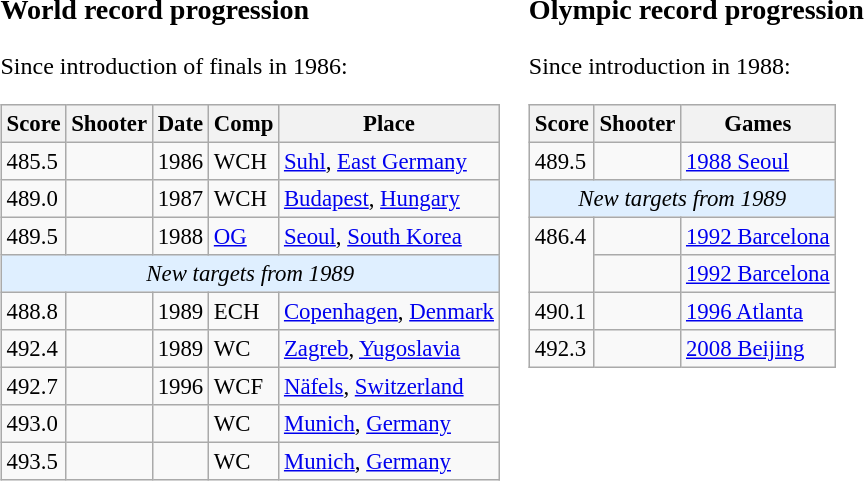<table>
<tr>
<td style="vertical-align: top"><br><h3>World record progression</h3>Since introduction of finals in 1986:<table class="wikitable" style="font-size: 95%">
<tr>
<th>Score</th>
<th>Shooter</th>
<th>Date</th>
<th>Comp</th>
<th>Place</th>
</tr>
<tr>
<td>485.5</td>
<td></td>
<td>1986</td>
<td>WCH</td>
<td><a href='#'>Suhl</a>, <a href='#'>East Germany</a></td>
</tr>
<tr>
<td>489.0</td>
<td></td>
<td>1987</td>
<td>WCH</td>
<td><a href='#'>Budapest</a>, <a href='#'>Hungary</a></td>
</tr>
<tr>
<td>489.5</td>
<td></td>
<td>1988</td>
<td><a href='#'>OG</a></td>
<td><a href='#'>Seoul</a>, <a href='#'>South Korea</a></td>
</tr>
<tr>
<td colspan=5 style="text-align: center; background: #dfefff"><em>New targets from 1989</em></td>
</tr>
<tr>
<td>488.8</td>
<td></td>
<td>1989</td>
<td>ECH</td>
<td><a href='#'>Copenhagen</a>, <a href='#'>Denmark</a></td>
</tr>
<tr>
<td>492.4</td>
<td></td>
<td>1989</td>
<td>WC</td>
<td><a href='#'>Zagreb</a>, <a href='#'>Yugoslavia</a></td>
</tr>
<tr>
<td>492.7</td>
<td></td>
<td>1996</td>
<td>WCF</td>
<td><a href='#'>Näfels</a>, <a href='#'>Switzerland</a></td>
</tr>
<tr>
<td>493.0</td>
<td></td>
<td></td>
<td>WC</td>
<td><a href='#'>Munich</a>, <a href='#'>Germany</a></td>
</tr>
<tr>
<td>493.5</td>
<td></td>
<td></td>
<td>WC</td>
<td><a href='#'>Munich</a>, <a href='#'>Germany</a></td>
</tr>
</table>
</td>
<td style="vertical-align: top"><br><h3>Olympic record progression</h3>Since introduction in 1988:<table class="wikitable" style="font-size: 95%">
<tr>
<th>Score</th>
<th>Shooter</th>
<th>Games</th>
</tr>
<tr>
<td>489.5</td>
<td></td>
<td><a href='#'>1988 Seoul</a></td>
</tr>
<tr>
<td colspan=4 style="text-align: center; background: #dfefff"><em>New targets from 1989</em></td>
</tr>
<tr>
<td rowspan=2 style="vertical-align: top">486.4</td>
<td></td>
<td><a href='#'>1992 Barcelona</a></td>
</tr>
<tr>
<td></td>
<td><a href='#'>1992 Barcelona</a></td>
</tr>
<tr>
<td>490.1</td>
<td></td>
<td><a href='#'>1996 Atlanta</a></td>
</tr>
<tr>
<td>492.3</td>
<td></td>
<td><a href='#'>2008 Beijing</a></td>
</tr>
</table>
</td>
</tr>
</table>
